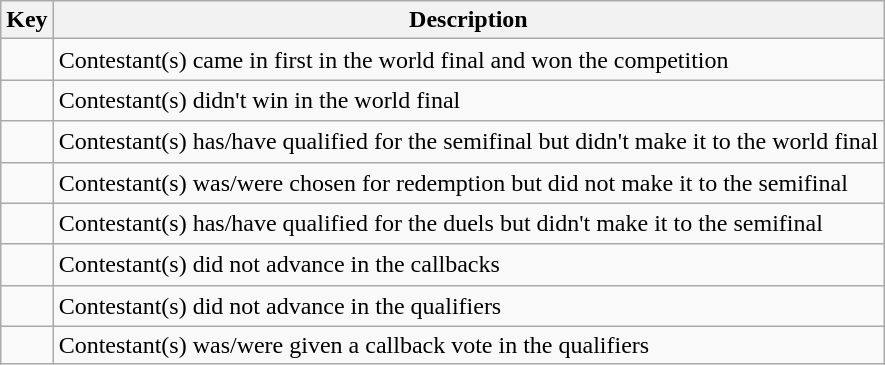<table class="wikitable">
<tr>
<th scope="col">Key</th>
<th scope="col">Description</th>
</tr>
<tr>
<td style="text-align:center; height:20px; width:20px"></td>
<td>Contestant(s) came in first in the world final and won the competition</td>
</tr>
<tr>
<td style="text-align:center; height:20px; width:20px"></td>
<td>Contestant(s) didn't win in the world final</td>
</tr>
<tr>
<td style="text-align:center; height:20px; width:20px"></td>
<td>Contestant(s) has/have qualified for the semifinal but didn't make it to the world final</td>
</tr>
<tr>
<td style="text-align:center; height:20px; width:20px"></td>
<td>Contestant(s) was/were chosen for redemption but did not make it to the semifinal</td>
</tr>
<tr>
<td style="text-align:center; height:20px; width:20px"></td>
<td>Contestant(s) has/have qualified for the duels but didn't make it to the semifinal</td>
</tr>
<tr>
<td style="text-align:center; height:20px; width:20px"></td>
<td>Contestant(s) did not advance in the callbacks</td>
</tr>
<tr>
<td style="text-align:center; height:20px; width:20px"></td>
<td>Contestant(s) did not advance in the qualifiers</td>
</tr>
<tr>
<td></td>
<td>Contestant(s) was/were given a callback vote in the qualifiers</td>
</tr>
</table>
